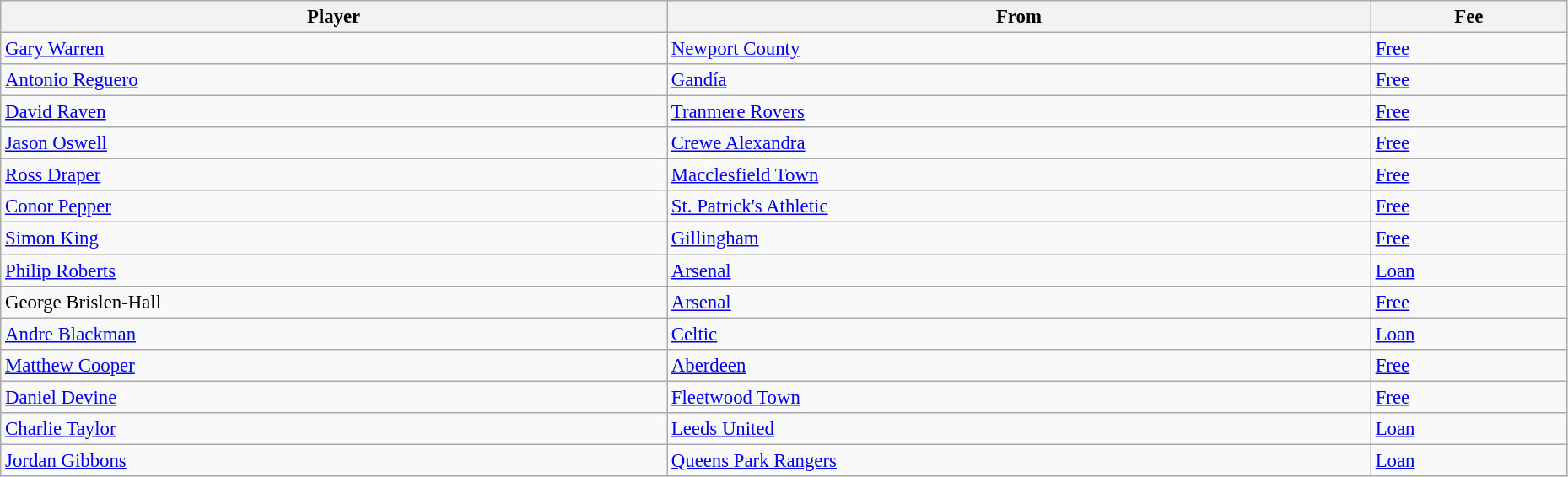<table class="wikitable" style="text-align:center; font-size:95%;width:98%; text-align:left">
<tr>
<th>Player</th>
<th>From</th>
<th>Fee</th>
</tr>
<tr>
<td> <a href='#'>Gary Warren</a></td>
<td> <a href='#'>Newport County</a></td>
<td><a href='#'>Free</a></td>
</tr>
<tr>
<td> <a href='#'>Antonio Reguero</a></td>
<td> <a href='#'>Gandía</a></td>
<td><a href='#'>Free</a></td>
</tr>
<tr>
<td> <a href='#'>David Raven</a></td>
<td> <a href='#'>Tranmere Rovers</a></td>
<td><a href='#'>Free</a></td>
</tr>
<tr>
<td> <a href='#'>Jason Oswell</a></td>
<td> <a href='#'>Crewe Alexandra</a></td>
<td><a href='#'>Free</a></td>
</tr>
<tr>
<td> <a href='#'>Ross Draper</a></td>
<td> <a href='#'>Macclesfield Town</a></td>
<td><a href='#'>Free</a></td>
</tr>
<tr>
<td> <a href='#'>Conor Pepper</a></td>
<td> <a href='#'>St. Patrick's Athletic</a></td>
<td><a href='#'>Free</a></td>
</tr>
<tr>
<td> <a href='#'>Simon King</a></td>
<td> <a href='#'>Gillingham</a></td>
<td><a href='#'>Free</a></td>
</tr>
<tr>
<td> <a href='#'>Philip Roberts</a></td>
<td> <a href='#'>Arsenal</a></td>
<td><a href='#'>Loan</a></td>
</tr>
<tr>
<td> George Brislen-Hall</td>
<td> <a href='#'>Arsenal</a></td>
<td><a href='#'>Free</a></td>
</tr>
<tr>
<td> <a href='#'>Andre Blackman</a></td>
<td> <a href='#'>Celtic</a></td>
<td><a href='#'>Loan</a></td>
</tr>
<tr>
<td> <a href='#'>Matthew Cooper</a></td>
<td> <a href='#'>Aberdeen</a></td>
<td><a href='#'>Free</a></td>
</tr>
<tr>
<td> <a href='#'>Daniel Devine</a></td>
<td> <a href='#'>Fleetwood Town</a></td>
<td><a href='#'>Free</a></td>
</tr>
<tr>
<td> <a href='#'>Charlie Taylor</a></td>
<td> <a href='#'>Leeds United</a></td>
<td><a href='#'>Loan</a></td>
</tr>
<tr>
<td> <a href='#'>Jordan Gibbons</a></td>
<td> <a href='#'>Queens Park Rangers</a></td>
<td><a href='#'>Loan</a></td>
</tr>
</table>
